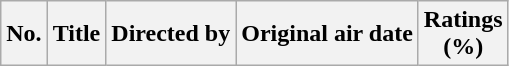<table class="wikitable">
<tr>
<th>No.</th>
<th>Title</th>
<th>Directed by</th>
<th>Original air date</th>
<th>Ratings<br>(%)<br>







</th>
</tr>
</table>
